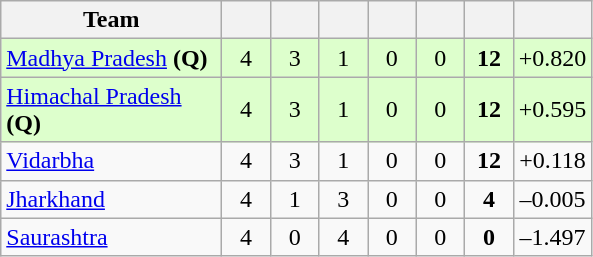<table class="wikitable" style="text-align:center">
<tr>
<th style="width:140px;">Team</th>
<th style="width:25px;"></th>
<th style="width:25px;"></th>
<th style="width:25px;"></th>
<th style="width:25px;"></th>
<th style="width:25px;"></th>
<th style="width:25px;"></th>
<th style="width:40px;"></th>
</tr>
<tr style="background:#dfc;">
<td style="text-align:left"><a href='#'>Madhya Pradesh</a> <strong>(Q)</strong></td>
<td>4</td>
<td>3</td>
<td>1</td>
<td>0</td>
<td>0</td>
<td><strong>12</strong></td>
<td>+0.820</td>
</tr>
<tr style="background:#dfc;">
<td style="text-align:left"><a href='#'>Himachal Pradesh</a> <strong>(Q)</strong></td>
<td>4</td>
<td>3</td>
<td>1</td>
<td>0</td>
<td>0</td>
<td><strong>12</strong></td>
<td>+0.595</td>
</tr>
<tr>
<td style="text-align:left"><a href='#'>Vidarbha</a></td>
<td>4</td>
<td>3</td>
<td>1</td>
<td>0</td>
<td>0</td>
<td><strong>12</strong></td>
<td>+0.118</td>
</tr>
<tr>
<td style="text-align:left"><a href='#'>Jharkhand</a></td>
<td>4</td>
<td>1</td>
<td>3</td>
<td>0</td>
<td>0</td>
<td><strong>4</strong></td>
<td>–0.005</td>
</tr>
<tr>
<td style="text-align:left"><a href='#'>Saurashtra</a></td>
<td>4</td>
<td>0</td>
<td>4</td>
<td>0</td>
<td>0</td>
<td><strong>0</strong></td>
<td>–1.497</td>
</tr>
</table>
